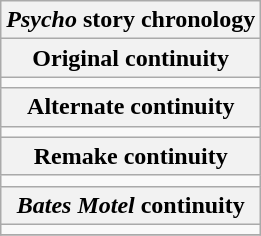<table class="wikitable mw-collapsible floatright">
<tr>
<th scope="colgroup" colspan="4" style=><em>Psycho</em> story chronology</th>
</tr>
<tr>
<th scope="colgroup" colspan="4">Original continuity</th>
</tr>
<tr>
<td></td>
</tr>
<tr>
<th scope="col" colspan="2">Alternate continuity</th>
</tr>
<tr>
<td scope="rowgroup" colspan="2"></td>
</tr>
<tr>
<th scope="col">Remake continuity</th>
</tr>
<tr>
<td scope="rowgroup"></td>
</tr>
<tr>
<th scope="col"><em>Bates Motel</em> continuity</th>
</tr>
<tr>
<td scope="rowgroup"></td>
</tr>
<tr>
</tr>
</table>
